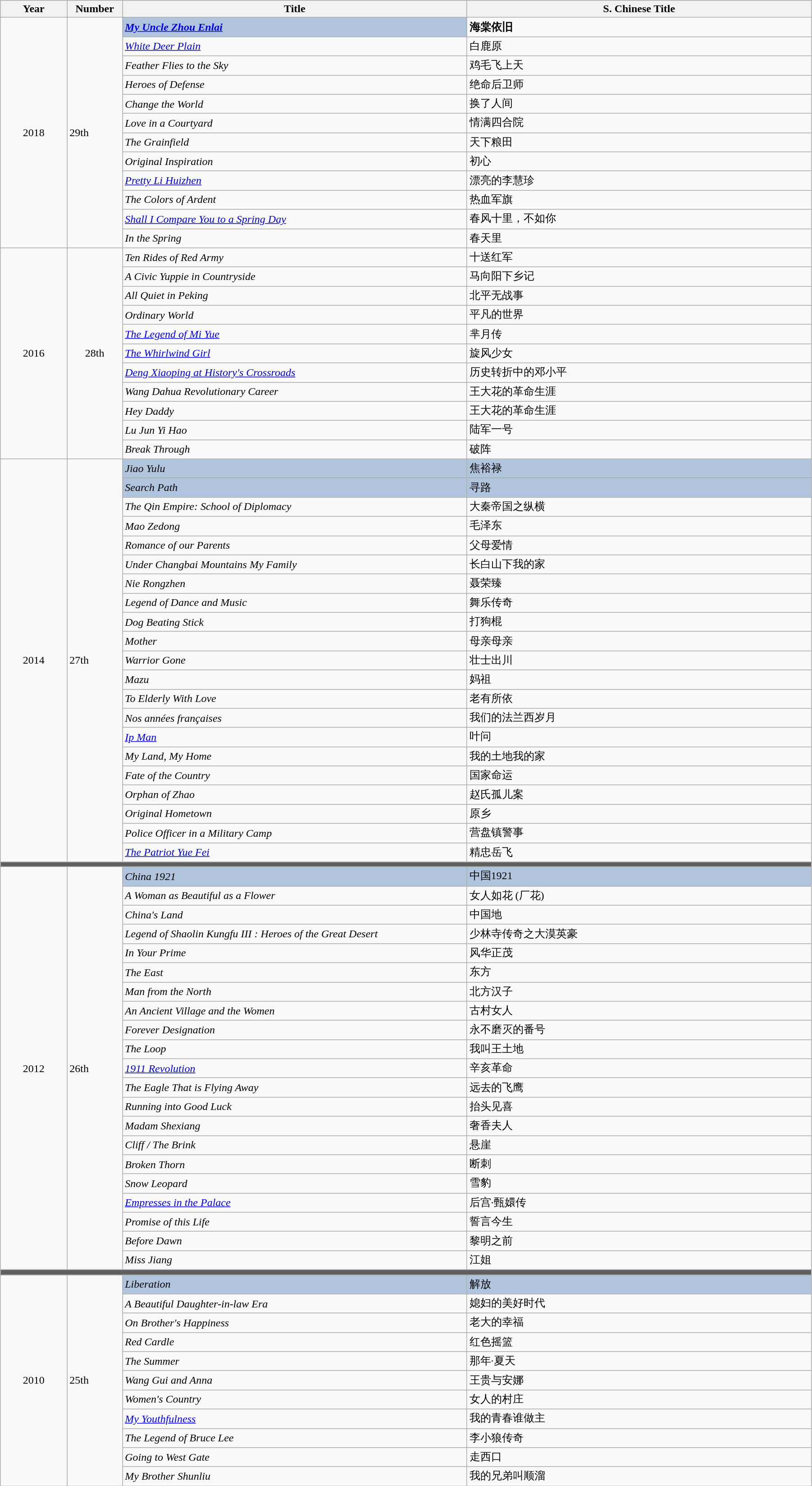<table class="wikitable" width="95%">
<tr>
<th width="6%">Year</th>
<th width="4%">Number</th>
<th width="31%">Title</th>
<th width="31%">S. Chinese Title</th>
</tr>
<tr>
<td rowspan="12" style="text-align:center;">2018</td>
<td rowspan="12">29th</td>
<td style="background:#B0C4DE;"><strong><em><a href='#'>My Uncle Zhou Enlai</a></em></strong></td>
<td><strong>海棠依旧</strong></td>
</tr>
<tr>
<td><em><a href='#'>White Deer Plain</a></em></td>
<td>白鹿原</td>
</tr>
<tr>
<td><em>Feather Flies to the Sky</em></td>
<td>鸡毛飞上天</td>
</tr>
<tr>
<td><em>Heroes of Defense</em></td>
<td>绝命后卫师</td>
</tr>
<tr>
<td><em>Change the World</em></td>
<td>换了人间</td>
</tr>
<tr>
<td><em>Love in a Courtyard</em></td>
<td>情满四合院</td>
</tr>
<tr>
<td><em>The Grainfield</em></td>
<td>天下粮田</td>
</tr>
<tr>
<td><em>Original Inspiration</em></td>
<td>初心</td>
</tr>
<tr>
<td><em><a href='#'>Pretty Li Huizhen</a></em></td>
<td>漂亮的李慧珍</td>
</tr>
<tr>
<td><em>The Colors of Ardent</em></td>
<td>热血军旗</td>
</tr>
<tr>
<td><em><a href='#'>Shall I Compare You to a Spring Day</a></em></td>
<td>春风十里，不如你</td>
</tr>
<tr>
<td><em>In the Spring</em></td>
<td>春天里</td>
</tr>
<tr>
<td rowspan="11" style="text-align:center;">2016</td>
<td rowspan="11" style="text-align:center;">28th</td>
<td><em>Ten Rides of Red Army</em></td>
<td>十送红军</td>
</tr>
<tr>
<td><em>A Civic Yuppie in Countryside</em></td>
<td>马向阳下乡记</td>
</tr>
<tr>
<td><em>All Quiet in Peking</em></td>
<td>北平无战事</td>
</tr>
<tr>
<td><em>Ordinary World</em></td>
<td>平凡的世界</td>
</tr>
<tr>
<td><em><a href='#'>The Legend of Mi Yue</a></em></td>
<td>芈月传</td>
</tr>
<tr>
<td><em><a href='#'>The Whirlwind Girl</a></em></td>
<td>旋风少女</td>
</tr>
<tr>
<td><em><a href='#'>Deng Xiaoping at History's Crossroads</a></em></td>
<td>历史转折中的邓小平</td>
</tr>
<tr>
<td><em>Wang Dahua Revolutionary Career</em></td>
<td>王大花的革命生涯</td>
</tr>
<tr>
<td><em>Hey Daddy</em></td>
<td>王大花的革命生涯</td>
</tr>
<tr>
<td><em>Lu Jun Yi Hao</em></td>
<td>陆军一号</td>
</tr>
<tr>
<td><em>Break Through</em></td>
<td>破阵</td>
</tr>
<tr>
<td rowspan="21" style="text-align:center;">2014</td>
<td rowspan="21">27th</td>
<td style="background:#B0C4DE;"><em>Jiao Yulu</em></td>
<td style="background:#B0C4DE;">焦裕禄</td>
</tr>
<tr>
<td style="background:#B0C4DE;"><em>Search Path</em></td>
<td style="background:#B0C4DE;">寻路</td>
</tr>
<tr>
<td><em>The Qin Empire: School of Diplomacy</em></td>
<td>大秦帝国之纵横</td>
</tr>
<tr>
<td><em>Mao Zedong</em></td>
<td>毛泽东</td>
</tr>
<tr>
<td><em>Romance of our Parents</em></td>
<td>父母爱情</td>
</tr>
<tr>
<td><em>Under Changbai Mountains My Family</em></td>
<td>长白山下我的家</td>
</tr>
<tr>
<td><em>Nie Rongzhen</em></td>
<td>聂荣臻</td>
</tr>
<tr>
<td><em>Legend of Dance and Music</em></td>
<td>舞乐传奇</td>
</tr>
<tr>
<td><em>Dog Beating Stick</em></td>
<td>打狗棍</td>
</tr>
<tr>
<td><em>Mother</em></td>
<td>母亲母亲</td>
</tr>
<tr>
<td><em>Warrior Gone</em></td>
<td>壮士出川</td>
</tr>
<tr>
<td><em>Mazu</em></td>
<td>妈祖</td>
</tr>
<tr>
<td><em>To Elderly With Love</em></td>
<td>老有所依</td>
</tr>
<tr>
<td><em>Nos années françaises</em></td>
<td>我们的法兰西岁月</td>
</tr>
<tr>
<td><em><a href='#'>Ip Man</a></em></td>
<td>叶问</td>
</tr>
<tr>
<td><em>My Land, My Home</em></td>
<td>我的土地我的家</td>
</tr>
<tr>
<td><em>Fate of the Country</em></td>
<td>国家命运</td>
</tr>
<tr>
<td><em>Orphan of Zhao</em></td>
<td>赵氏孤儿案</td>
</tr>
<tr>
<td><em>Original Hometown</em></td>
<td>原乡</td>
</tr>
<tr>
<td><em>Police Officer in a Military Camp</em></td>
<td>营盘镇警事</td>
</tr>
<tr>
<td><em><a href='#'>The Patriot Yue Fei</a></em></td>
<td>精忠岳飞</td>
</tr>
<tr>
</tr>
<tr style = "background:#606060; height: 2pt">
<td colspan = "4"></td>
</tr>
<tr>
<td rowspan="21" style="text-align:center;">2012</td>
<td rowspan="21">26th</td>
<td style="background:#B0C4DE;"><em>China 1921</em></td>
<td style="background:#B0C4DE;">中国1921</td>
</tr>
<tr>
<td><em>A Woman as Beautiful as a Flower</em></td>
<td>女人如花 (厂花)</td>
</tr>
<tr>
<td><em>China's Land</em></td>
<td>中国地</td>
</tr>
<tr>
<td><em>Legend of Shaolin Kungfu III : Heroes of the Great Desert</em></td>
<td>少林寺传奇之大漠英豪</td>
</tr>
<tr>
<td><em>In Your Prime</em></td>
<td>风华正茂</td>
</tr>
<tr>
<td><em>The East</em></td>
<td>东方</td>
</tr>
<tr>
<td><em>Man from the North</em></td>
<td>北方汉子</td>
</tr>
<tr>
<td><em>An Ancient Village and the Women</em></td>
<td>古村女人</td>
</tr>
<tr>
<td><em>Forever Designation</em></td>
<td>永不磨灭的番号</td>
</tr>
<tr>
<td><em>The Loop</em></td>
<td>我叫王土地</td>
</tr>
<tr>
<td><em><a href='#'>1911 Revolution</a></em></td>
<td>辛亥革命</td>
</tr>
<tr>
<td><em>The Eagle That is Flying Away</em></td>
<td>远去的飞鹰</td>
</tr>
<tr>
<td><em>Running into Good Luck</em></td>
<td>抬头见喜</td>
</tr>
<tr>
<td><em>Madam Shexiang</em></td>
<td>奢香夫人</td>
</tr>
<tr>
<td><em>Cliff / The Brink</em></td>
<td>悬崖</td>
</tr>
<tr>
<td><em>Broken Thorn</em></td>
<td>断刺</td>
</tr>
<tr>
<td><em>Snow Leopard</em></td>
<td>雪豹</td>
</tr>
<tr>
<td><em><a href='#'>Empresses in the Palace</a></em></td>
<td>后宫·甄嬛传</td>
</tr>
<tr>
<td><em>Promise of this Life</em></td>
<td>誓言今生</td>
</tr>
<tr>
<td><em>Before Dawn</em></td>
<td>黎明之前</td>
</tr>
<tr>
<td><em>Miss Jiang</em></td>
<td>江姐</td>
</tr>
<tr>
</tr>
<tr style = "background:#606060; height: 2pt">
<td colspan = "4"></td>
</tr>
<tr>
<td rowspan="11" style="text-align:center;">2010</td>
<td rowspan="11">25th</td>
<td style="background:#B0C4DE;"><em>Liberation</em></td>
<td style="background:#B0C4DE;">解放</td>
</tr>
<tr>
<td><em>A Beautiful Daughter-in-law Era</em></td>
<td>媳妇的美好时代</td>
</tr>
<tr>
<td><em>On Brother's Happiness</em></td>
<td>老大的幸福</td>
</tr>
<tr>
<td><em>Red Cardle</em></td>
<td>红色摇篮</td>
</tr>
<tr>
<td><em>The Summer</em></td>
<td>那年·夏天</td>
</tr>
<tr>
<td><em>Wang Gui and Anna</em></td>
<td>王贵与安娜</td>
</tr>
<tr>
<td><em>Women's Country</em></td>
<td>女人的村庄</td>
</tr>
<tr>
<td><em><a href='#'>My Youthfulness</a></em></td>
<td>我的青春谁做主</td>
</tr>
<tr>
<td><em>The Legend of Bruce Lee</em></td>
<td>李小狼传奇</td>
</tr>
<tr>
<td><em>Going to West Gate</em></td>
<td>走西口</td>
</tr>
<tr>
<td><em>My Brother Shunliu</em></td>
<td>我的兄弟叫顺溜</td>
</tr>
</table>
